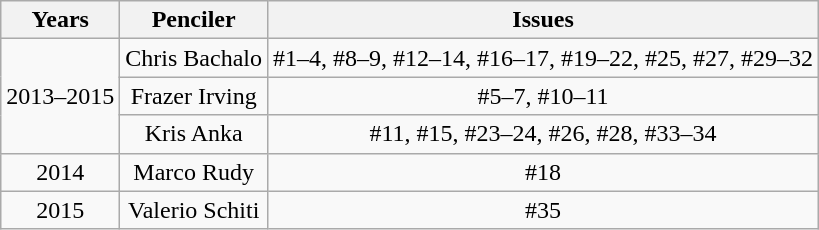<table class="wikitable" style="vertical-align:text-top">
<tr>
<th>Years</th>
<th>Penciler</th>
<th>Issues</th>
</tr>
<tr>
<td align="center" rowspan="3">2013–2015</td>
<td align="center">Chris Bachalo</td>
<td align="center">#1–4, #8–9, #12–14, #16–17, #19–22, #25, #27, #29–32</td>
</tr>
<tr>
<td align="center">Frazer Irving</td>
<td align="center">#5–7, #10–11</td>
</tr>
<tr>
<td align="center">Kris Anka</td>
<td align="center">#11, #15, #23–24, #26, #28, #33–34</td>
</tr>
<tr>
<td align="center">2014</td>
<td align="center">Marco Rudy</td>
<td align="center">#18</td>
</tr>
<tr>
<td align="center">2015</td>
<td align="center">Valerio Schiti</td>
<td align="center">#35</td>
</tr>
</table>
